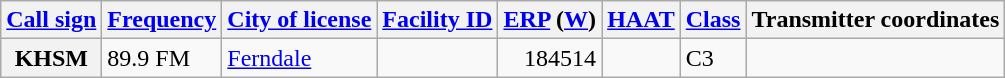<table class="wikitable sortable">
<tr>
<th scope="col"><a href='#'>Call sign</a></th>
<th scope="col" data-sort-type="number"><a href='#'>Frequency</a></th>
<th scope="col"><a href='#'>City of license</a></th>
<th scope="col" data-sort-type="number"><a href='#'>Facility ID</a></th>
<th scope="col" data-sort-type="number"><a href='#'>ERP</a> (<a href='#'>W</a>)</th>
<th scope="col" data-sort-type="number"><a href='#'>HAAT</a></th>
<th scope="col"><a href='#'>Class</a></th>
<th scope = "col" class="unsortable">Transmitter coordinates</th>
</tr>
<tr>
<th scope="row">KHSM</th>
<td>89.9 FM</td>
<td><a href='#'>Ferndale</a></td>
<td style="text-align:right;"></td>
<td style="text-align:right;">184514</td>
<td style="text-align:right;"></td>
<td>C3</td>
<td></td>
</tr>
</table>
